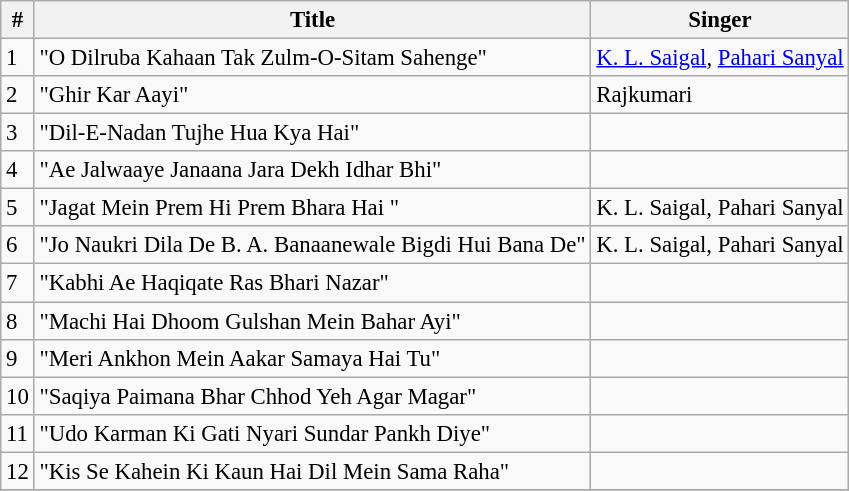<table class="wikitable" style="font-size:95%;">
<tr>
<th>#</th>
<th>Title</th>
<th>Singer</th>
</tr>
<tr>
<td>1</td>
<td>"O Dilruba Kahaan Tak Zulm-O-Sitam Sahenge"</td>
<td><a href='#'>K. L. Saigal</a>, <a href='#'>Pahari Sanyal</a></td>
</tr>
<tr>
<td>2</td>
<td>"Ghir Kar Aayi"</td>
<td>Rajkumari</td>
</tr>
<tr>
<td>3</td>
<td>"Dil-E-Nadan Tujhe Hua Kya Hai"</td>
<td></td>
</tr>
<tr>
<td>4</td>
<td>"Ae Jalwaaye Janaana Jara Dekh Idhar Bhi"</td>
<td></td>
</tr>
<tr>
<td>5</td>
<td>"Jagat Mein Prem Hi Prem Bhara Hai "</td>
<td>K. L. Saigal, Pahari Sanyal</td>
</tr>
<tr>
<td>6</td>
<td>"Jo Naukri Dila De B. A. Banaanewale Bigdi Hui Bana De"</td>
<td>K. L. Saigal, Pahari Sanyal</td>
</tr>
<tr>
<td>7</td>
<td>"Kabhi Ae Haqiqate Ras Bhari Nazar"</td>
<td></td>
</tr>
<tr>
<td>8</td>
<td>"Machi Hai Dhoom Gulshan Mein Bahar Ayi"</td>
<td></td>
</tr>
<tr>
<td>9</td>
<td>"Meri Ankhon Mein Aakar Samaya Hai Tu"</td>
<td></td>
</tr>
<tr>
<td>10</td>
<td>"Saqiya Paimana Bhar Chhod Yeh Agar Magar"</td>
<td></td>
</tr>
<tr>
<td>11</td>
<td>"Udo Karman Ki Gati Nyari Sundar Pankh Diye"</td>
<td></td>
</tr>
<tr>
<td>12</td>
<td>"Kis Se Kahein Ki Kaun Hai Dil Mein Sama Raha"</td>
<td></td>
</tr>
<tr>
</tr>
</table>
